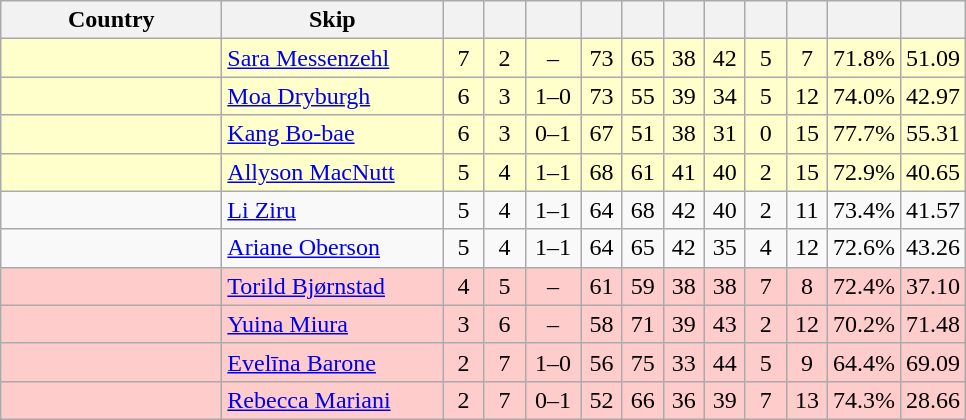<table class=wikitable  style="text-align:center;">
<tr>
<th width=140>Country</th>
<th width=140>Skip</th>
<th width=20></th>
<th width=20></th>
<th width=30></th>
<th width=20></th>
<th width=20></th>
<th width=20></th>
<th width=20></th>
<th width=20></th>
<th width=20></th>
<th width=20></th>
<th width=20></th>
</tr>
<tr bgcolor=#ffffcc>
<td style="text-align:left;"></td>
<td style="text-align:left;"><a href='#'>Sara Messenzehl</a></td>
<td>7</td>
<td>2</td>
<td>–</td>
<td>73</td>
<td>65</td>
<td>38</td>
<td>42</td>
<td>5</td>
<td>7</td>
<td>71.8%</td>
<td>51.09</td>
</tr>
<tr bgcolor=#ffffcc>
<td style="text-align:left;"></td>
<td style="text-align:left;"><a href='#'>Moa Dryburgh</a></td>
<td>6</td>
<td>3</td>
<td>1–0</td>
<td>73</td>
<td>55</td>
<td>39</td>
<td>34</td>
<td>5</td>
<td>12</td>
<td>74.0%</td>
<td>42.97</td>
</tr>
<tr bgcolor=#ffffcc>
<td style="text-align:left;"></td>
<td style="text-align:left;"><a href='#'>Kang Bo-bae</a></td>
<td>6</td>
<td>3</td>
<td>0–1</td>
<td>67</td>
<td>51</td>
<td>38</td>
<td>31</td>
<td>0</td>
<td>15</td>
<td>77.7%</td>
<td>55.31</td>
</tr>
<tr bgcolor=#ffffcc>
<td style="text-align:left;"></td>
<td style="text-align:left;"><a href='#'>Allyson MacNutt</a></td>
<td>5</td>
<td>4</td>
<td>1–1</td>
<td>68</td>
<td>61</td>
<td>41</td>
<td>40</td>
<td>2</td>
<td>15</td>
<td>72.9%</td>
<td>40.65</td>
</tr>
<tr>
<td style="text-align:left;"></td>
<td style="text-align:left;"><a href='#'>Li Ziru</a></td>
<td>5</td>
<td>4</td>
<td>1–1</td>
<td>64</td>
<td>68</td>
<td>42</td>
<td>40</td>
<td>2</td>
<td>11</td>
<td>73.4%</td>
<td>41.57</td>
</tr>
<tr>
<td style="text-align:left;"></td>
<td style="text-align:left;"><a href='#'>Ariane Oberson</a></td>
<td>5</td>
<td>4</td>
<td>1–1</td>
<td>64</td>
<td>65</td>
<td>42</td>
<td>35</td>
<td>4</td>
<td>12</td>
<td>72.6%</td>
<td>43.26</td>
</tr>
<tr bgcolor=#ffcccc>
<td style="text-align:left;"></td>
<td style="text-align:left;"><a href='#'>Torild Bjørnstad</a></td>
<td>4</td>
<td>5</td>
<td>–</td>
<td>61</td>
<td>59</td>
<td>38</td>
<td>38</td>
<td>7</td>
<td>8</td>
<td>72.4%</td>
<td>37.10</td>
</tr>
<tr bgcolor=#ffcccc>
<td style="text-align:left;"></td>
<td style="text-align:left;"><a href='#'>Yuina Miura</a></td>
<td>3</td>
<td>6</td>
<td>–</td>
<td>58</td>
<td>71</td>
<td>39</td>
<td>43</td>
<td>2</td>
<td>12</td>
<td>70.2%</td>
<td>71.48</td>
</tr>
<tr bgcolor=#ffcccc>
<td style="text-align:left;"></td>
<td style="text-align:left;"><a href='#'>Evelīna Barone</a></td>
<td>2</td>
<td>7</td>
<td>1–0</td>
<td>56</td>
<td>75</td>
<td>33</td>
<td>44</td>
<td>5</td>
<td>9</td>
<td>64.4%</td>
<td>69.09</td>
</tr>
<tr bgcolor=#ffcccc>
<td style="text-align:left;"></td>
<td style="text-align:left;"><a href='#'>Rebecca Mariani</a></td>
<td>2</td>
<td>7</td>
<td>0–1</td>
<td>52</td>
<td>66</td>
<td>36</td>
<td>39</td>
<td>7</td>
<td>13</td>
<td>74.3%</td>
<td>28.66</td>
</tr>
</table>
